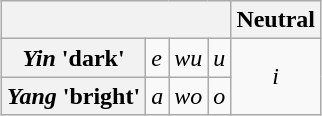<table class="wikitable" style="margin: 1em auto 1em auto;">
<tr>
<th colspan="4"></th>
<th>Neutral</th>
</tr>
<tr>
<th><em>Yin</em> 'dark'</th>
<td><em>e</em> </td>
<td><em>wu</em> </td>
<td><em>u</em> </td>
<td rowspan="2" align="center"><em>i</em> </td>
</tr>
<tr>
<th><em>Yang</em> 'bright'</th>
<td><em>a</em> </td>
<td><em>wo</em> </td>
<td><em>o</em> </td>
</tr>
</table>
